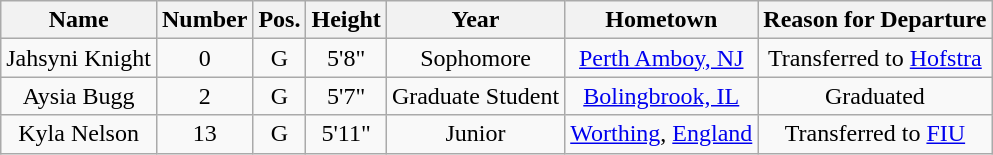<table class="wikitable sortable" border="1" style="text-align: center;">
<tr>
<th>Name</th>
<th>Number</th>
<th>Pos.</th>
<th>Height</th>
<th>Year</th>
<th>Hometown</th>
<th class="unsortable">Reason for Departure</th>
</tr>
<tr>
<td>Jahsyni Knight</td>
<td>0</td>
<td>G</td>
<td>5'8"</td>
<td>Sophomore</td>
<td><a href='#'>Perth Amboy, NJ</a></td>
<td>Transferred to <a href='#'>Hofstra</a></td>
</tr>
<tr>
<td>Aysia Bugg</td>
<td>2</td>
<td>G</td>
<td>5'7"</td>
<td>Graduate Student</td>
<td><a href='#'>Bolingbrook, IL</a></td>
<td>Graduated</td>
</tr>
<tr>
<td>Kyla Nelson</td>
<td>13</td>
<td>G</td>
<td>5'11"</td>
<td>Junior</td>
<td><a href='#'>Worthing</a>, <a href='#'>England</a></td>
<td>Transferred to <a href='#'>FIU</a></td>
</tr>
</table>
